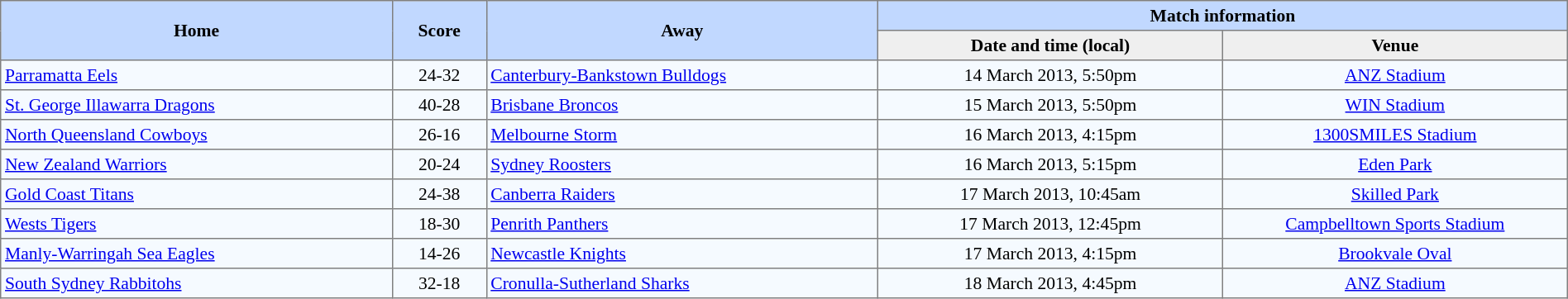<table border="1" cellpadding="3" cellspacing="0" style="border-collapse:collapse; font-size:90%; width:100%;">
<tr bgcolor=#C1D8FF>
<th rowspan=2 width=25%>Home</th>
<th rowspan=2 width=6%>Score</th>
<th rowspan=2 width=25%>Away</th>
<th colspan=6>Match information</th>
</tr>
<tr bgcolor=#EFEFEF>
<th width=22%>Date and time (local)</th>
<th width=22%>Venue</th>
</tr>
<tr style="text-align:center; background:#f5faff;">
<td align=left> <a href='#'>Parramatta Eels</a></td>
<td>24-32</td>
<td align=left> <a href='#'>Canterbury-Bankstown Bulldogs</a></td>
<td>14 March 2013, 5:50pm</td>
<td><a href='#'>ANZ Stadium</a></td>
</tr>
<tr style="text-align:center; background:#f5faff;">
<td align=left> <a href='#'>St. George Illawarra Dragons</a></td>
<td>40-28</td>
<td align=left> <a href='#'>Brisbane Broncos</a></td>
<td>15 March 2013, 5:50pm</td>
<td><a href='#'>WIN Stadium</a></td>
</tr>
<tr style="text-align:center; background:#f5faff;">
<td align=left> <a href='#'>North Queensland Cowboys</a></td>
<td>26-16</td>
<td align=left> <a href='#'>Melbourne Storm</a></td>
<td>16 March 2013, 4:15pm</td>
<td><a href='#'>1300SMILES Stadium</a></td>
</tr>
<tr style="text-align:center; background:#f5faff;">
<td align=left> <a href='#'>New Zealand Warriors</a></td>
<td>20-24</td>
<td align=left> <a href='#'>Sydney Roosters</a></td>
<td>16 March 2013, 5:15pm</td>
<td><a href='#'>Eden Park</a></td>
</tr>
<tr style="text-align:center; background:#f5faff;">
<td align=left> <a href='#'>Gold Coast Titans</a></td>
<td>24-38</td>
<td align=left> <a href='#'>Canberra Raiders</a></td>
<td>17 March 2013, 10:45am</td>
<td><a href='#'>Skilled Park</a></td>
</tr>
<tr style="text-align:center; background:#f5faff;">
<td align=left> <a href='#'>Wests Tigers</a></td>
<td>18-30</td>
<td align=left> <a href='#'>Penrith Panthers</a></td>
<td>17 March 2013, 12:45pm</td>
<td><a href='#'>Campbelltown Sports Stadium</a></td>
</tr>
<tr style="text-align:center; background:#f5faff;">
<td align=left> <a href='#'>Manly-Warringah Sea Eagles</a></td>
<td>14-26</td>
<td align=left> <a href='#'>Newcastle Knights</a></td>
<td>17 March 2013, 4:15pm</td>
<td><a href='#'>Brookvale Oval</a></td>
</tr>
<tr style="text-align:center; background:#f5faff;">
<td align=left> <a href='#'>South Sydney Rabbitohs</a></td>
<td>32-18</td>
<td align=left> <a href='#'>Cronulla-Sutherland Sharks</a></td>
<td>18 March 2013, 4:45pm</td>
<td><a href='#'>ANZ Stadium</a></td>
</tr>
</table>
